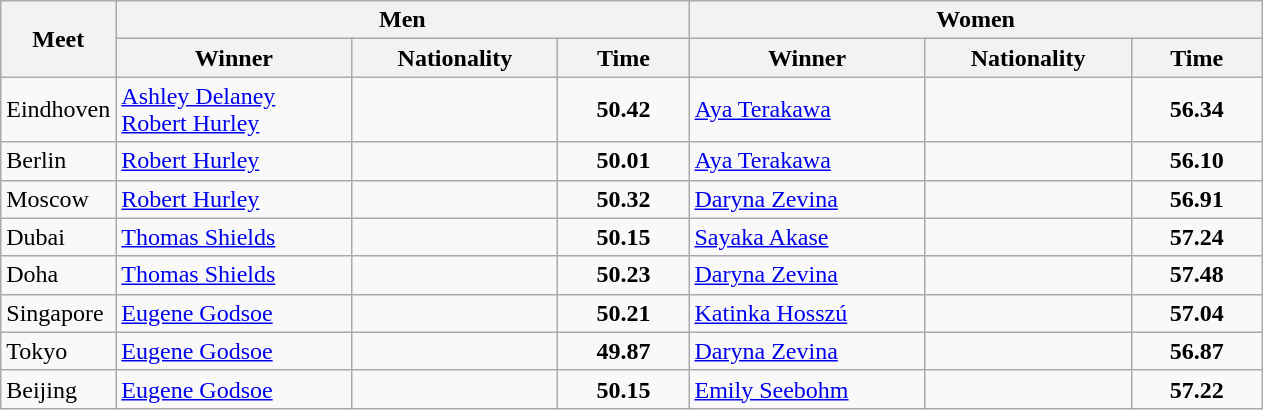<table class="wikitable">
<tr>
<th rowspan="2">Meet</th>
<th colspan="3">Men</th>
<th colspan="3">Women</th>
</tr>
<tr>
<th width=150>Winner</th>
<th width=130>Nationality</th>
<th width=80>Time</th>
<th width=150>Winner</th>
<th width=130>Nationality</th>
<th width=80>Time</th>
</tr>
<tr>
<td>Eindhoven</td>
<td><a href='#'>Ashley Delaney</a><br><a href='#'>Robert Hurley</a></td>
<td><br></td>
<td align=center><strong>50.42</strong></td>
<td><a href='#'>Aya Terakawa</a></td>
<td></td>
<td align=center><strong>56.34</strong></td>
</tr>
<tr>
<td>Berlin</td>
<td><a href='#'>Robert Hurley</a></td>
<td></td>
<td align=center><strong>50.01</strong></td>
<td><a href='#'>Aya Terakawa</a></td>
<td></td>
<td align=center><strong>56.10</strong></td>
</tr>
<tr>
<td>Moscow</td>
<td><a href='#'>Robert Hurley</a></td>
<td></td>
<td align=center><strong>50.32</strong></td>
<td><a href='#'>Daryna Zevina</a></td>
<td></td>
<td align=center><strong>56.91</strong></td>
</tr>
<tr>
<td>Dubai</td>
<td><a href='#'>Thomas Shields</a></td>
<td></td>
<td align=center><strong>50.15</strong></td>
<td><a href='#'>Sayaka Akase</a></td>
<td></td>
<td align=center><strong>57.24</strong></td>
</tr>
<tr>
<td>Doha</td>
<td><a href='#'>Thomas Shields</a></td>
<td></td>
<td align=center><strong>50.23</strong></td>
<td><a href='#'>Daryna Zevina</a></td>
<td></td>
<td align=center><strong>57.48</strong></td>
</tr>
<tr>
<td>Singapore</td>
<td><a href='#'>Eugene Godsoe</a></td>
<td></td>
<td align=center><strong>50.21</strong></td>
<td><a href='#'>Katinka Hosszú</a></td>
<td></td>
<td align=center><strong>57.04</strong></td>
</tr>
<tr>
<td>Tokyo</td>
<td><a href='#'>Eugene Godsoe</a></td>
<td></td>
<td align=center><strong>49.87</strong></td>
<td><a href='#'>Daryna Zevina</a></td>
<td></td>
<td align=center><strong>56.87</strong></td>
</tr>
<tr>
<td>Beijing</td>
<td><a href='#'>Eugene Godsoe</a></td>
<td></td>
<td align=center><strong>50.15</strong></td>
<td><a href='#'>Emily Seebohm</a></td>
<td></td>
<td align=center><strong>57.22</strong></td>
</tr>
</table>
